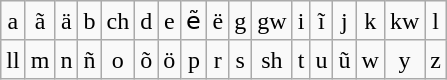<table class="wikitable" style="text-align: center;">
<tr>
<td>a</td>
<td>ã</td>
<td>ä</td>
<td>b</td>
<td>ch</td>
<td>d</td>
<td>e</td>
<td>ẽ</td>
<td>ë</td>
<td>g</td>
<td>gw</td>
<td>i</td>
<td>ĩ</td>
<td>j</td>
<td>k</td>
<td>kw</td>
<td>l</td>
</tr>
<tr>
<td>ll</td>
<td>m</td>
<td>n</td>
<td>ñ</td>
<td>o</td>
<td>õ</td>
<td>ö</td>
<td>p</td>
<td>r</td>
<td>s</td>
<td>sh</td>
<td>t</td>
<td>u</td>
<td>ũ</td>
<td>w</td>
<td>y</td>
<td>z</td>
</tr>
</table>
